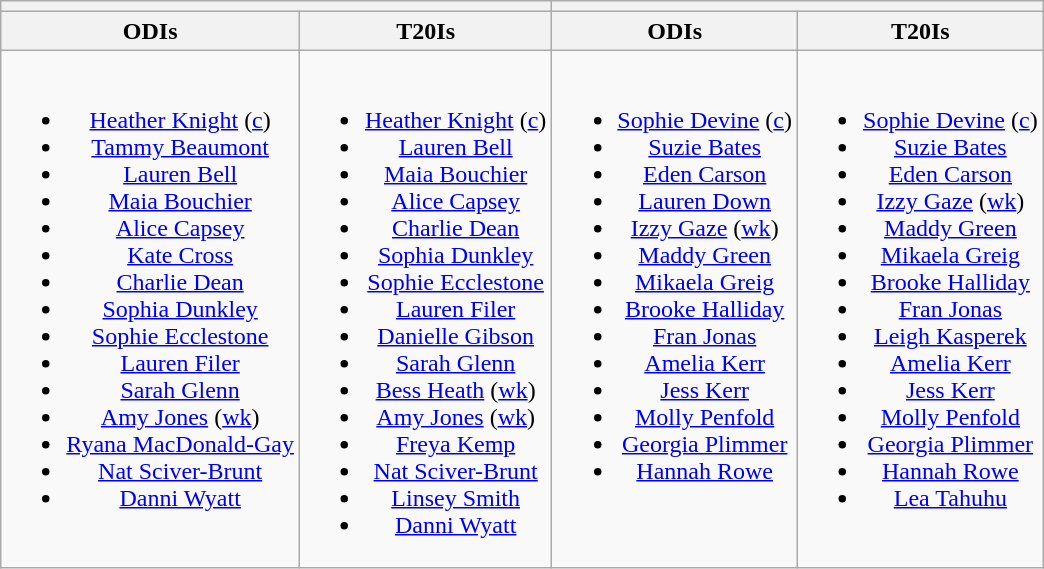<table class="wikitable" style="text-align:center; margin:auto">
<tr>
<th colspan="2"></th>
<th colspan="2"></th>
</tr>
<tr>
<th>ODIs</th>
<th>T20Is</th>
<th>ODIs</th>
<th>T20Is</th>
</tr>
<tr style="vertical-align:top">
<td><br><ul><li><a href='#'>Heather Knight</a> (<a href='#'>c</a>)</li><li><a href='#'>Tammy Beaumont</a></li><li><a href='#'>Lauren Bell</a></li><li><a href='#'>Maia Bouchier</a></li><li><a href='#'>Alice Capsey</a></li><li><a href='#'>Kate Cross</a></li><li><a href='#'>Charlie Dean</a></li><li><a href='#'>Sophia Dunkley</a></li><li><a href='#'>Sophie Ecclestone</a></li><li><a href='#'>Lauren Filer</a></li><li><a href='#'>Sarah Glenn</a></li><li><a href='#'>Amy Jones</a> (<a href='#'>wk</a>)</li><li><a href='#'>Ryana MacDonald-Gay</a></li><li><a href='#'>Nat Sciver-Brunt</a></li><li><a href='#'>Danni Wyatt</a></li></ul></td>
<td><br><ul><li><a href='#'>Heather Knight</a> (<a href='#'>c</a>)</li><li><a href='#'>Lauren Bell</a></li><li><a href='#'>Maia Bouchier</a></li><li><a href='#'>Alice Capsey</a></li><li><a href='#'>Charlie Dean</a></li><li><a href='#'>Sophia Dunkley</a></li><li><a href='#'>Sophie Ecclestone</a></li><li><a href='#'>Lauren Filer</a></li><li><a href='#'>Danielle Gibson</a></li><li><a href='#'>Sarah Glenn</a></li><li><a href='#'>Bess Heath</a> (<a href='#'>wk</a>)</li><li><a href='#'>Amy Jones</a> (<a href='#'>wk</a>)</li><li><a href='#'>Freya Kemp</a></li><li><a href='#'>Nat Sciver-Brunt</a></li><li><a href='#'>Linsey Smith</a></li><li><a href='#'>Danni Wyatt</a></li></ul></td>
<td><br><ul><li><a href='#'>Sophie Devine</a> (<a href='#'>c</a>)</li><li><a href='#'>Suzie Bates</a></li><li><a href='#'>Eden Carson</a></li><li><a href='#'>Lauren Down</a></li><li><a href='#'>Izzy Gaze</a> (<a href='#'>wk</a>)</li><li><a href='#'>Maddy Green</a></li><li><a href='#'>Mikaela Greig</a></li><li><a href='#'>Brooke Halliday</a></li><li><a href='#'>Fran Jonas</a></li><li><a href='#'>Amelia Kerr</a></li><li><a href='#'>Jess Kerr</a></li><li><a href='#'>Molly Penfold</a></li><li><a href='#'>Georgia Plimmer</a></li><li><a href='#'>Hannah Rowe</a></li></ul></td>
<td><br><ul><li><a href='#'>Sophie Devine</a> (<a href='#'>c</a>)</li><li><a href='#'>Suzie Bates</a></li><li><a href='#'>Eden Carson</a></li><li><a href='#'>Izzy Gaze</a> (<a href='#'>wk</a>)</li><li><a href='#'>Maddy Green</a></li><li><a href='#'>Mikaela Greig</a></li><li><a href='#'>Brooke Halliday</a></li><li><a href='#'>Fran Jonas</a></li><li><a href='#'>Leigh Kasperek</a></li><li><a href='#'>Amelia Kerr</a></li><li><a href='#'>Jess Kerr</a></li><li><a href='#'>Molly Penfold</a></li><li><a href='#'>Georgia Plimmer</a></li><li><a href='#'>Hannah Rowe</a></li><li><a href='#'>Lea Tahuhu</a></li></ul></td>
</tr>
</table>
